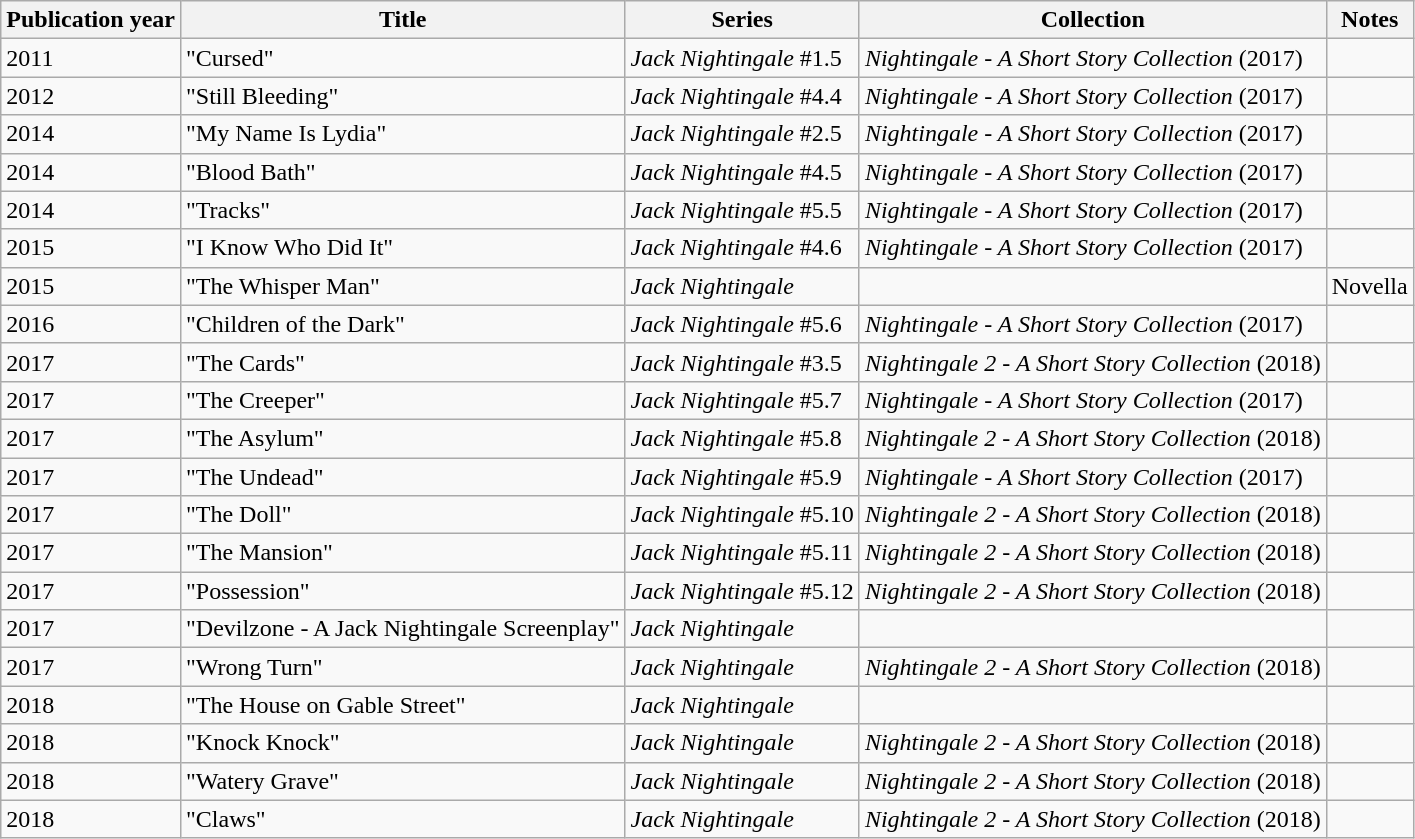<table class="wikitable plainrowheaders sortable">
<tr>
<th>Publication year</th>
<th>Title</th>
<th>Series</th>
<th>Collection</th>
<th>Notes</th>
</tr>
<tr>
<td>2011</td>
<td>"Cursed"</td>
<td><em>Jack Nightingale</em> #1.5</td>
<td><em>Nightingale - A Short Story Collection</em> (2017)</td>
<td></td>
</tr>
<tr>
<td>2012</td>
<td>"Still Bleeding"</td>
<td><em>Jack Nightingale</em> #4.4</td>
<td><em>Nightingale - A Short Story Collection</em> (2017)</td>
<td></td>
</tr>
<tr>
<td scope="row">2014</td>
<td>"My Name Is Lydia"</td>
<td><em>Jack Nightingale</em> #2.5</td>
<td><em>Nightingale - A Short Story Collection</em> (2017)</td>
<td></td>
</tr>
<tr>
<td scope="row">2014</td>
<td>"Blood Bath"</td>
<td><em>Jack Nightingale</em> #4.5</td>
<td><em>Nightingale - A Short Story Collection</em> (2017)</td>
<td></td>
</tr>
<tr>
<td scope="row">2014</td>
<td>"Tracks"</td>
<td><em>Jack Nightingale</em> #5.5</td>
<td><em>Nightingale - A Short Story Collection</em> (2017)</td>
<td></td>
</tr>
<tr>
<td scope="row">2015</td>
<td>"I Know Who Did It"</td>
<td><em>Jack Nightingale</em> #4.6</td>
<td><em>Nightingale - A Short Story Collection</em> (2017)</td>
<td></td>
</tr>
<tr>
<td scope="row">2015</td>
<td>"The Whisper Man"</td>
<td><em>Jack Nightingale</em></td>
<td></td>
<td>Novella</td>
</tr>
<tr>
<td scope="row">2016</td>
<td>"Children of the Dark"</td>
<td><em>Jack Nightingale</em> #5.6</td>
<td><em>Nightingale - A Short Story Collection</em> (2017)</td>
<td></td>
</tr>
<tr>
<td scope="row">2017</td>
<td>"The Cards"</td>
<td><em>Jack Nightingale</em> #3.5</td>
<td><em>Nightingale 2 - A Short Story Collection</em> (2018)</td>
<td></td>
</tr>
<tr>
<td scope="row">2017</td>
<td>"The Creeper"</td>
<td><em>Jack Nightingale</em> #5.7</td>
<td><em>Nightingale - A Short Story Collection</em> (2017)</td>
<td></td>
</tr>
<tr>
<td scope="row">2017</td>
<td>"The Asylum"</td>
<td><em>Jack Nightingale</em> #5.8</td>
<td><em>Nightingale 2 - A Short Story Collection</em> (2018)</td>
<td></td>
</tr>
<tr>
<td scope="row">2017</td>
<td>"The Undead"</td>
<td><em>Jack Nightingale</em> #5.9</td>
<td><em>Nightingale - A Short Story Collection</em> (2017)</td>
<td></td>
</tr>
<tr>
<td scope="row">2017</td>
<td>"The Doll"</td>
<td><em>Jack Nightingale</em> #5.10</td>
<td><em>Nightingale 2 - A Short Story Collection</em> (2018)</td>
<td></td>
</tr>
<tr>
<td scope="row">2017</td>
<td>"The Mansion"</td>
<td><em>Jack Nightingale</em> #5.11</td>
<td><em>Nightingale 2 - A Short Story Collection</em> (2018)</td>
<td></td>
</tr>
<tr>
<td scope="row">2017</td>
<td>"Possession"</td>
<td><em>Jack Nightingale</em> #5.12</td>
<td><em>Nightingale 2 - A Short Story Collection</em> (2018)</td>
<td></td>
</tr>
<tr>
<td scope="row">2017</td>
<td>"Devilzone - A Jack Nightingale Screenplay"</td>
<td><em>Jack Nightingale</em></td>
<td></td>
<td></td>
</tr>
<tr>
<td scope="row">2017</td>
<td>"Wrong Turn"</td>
<td><em>Jack Nightingale</em></td>
<td><em>Nightingale 2 - A Short Story Collection</em> (2018)</td>
<td></td>
</tr>
<tr>
<td scope="row">2018</td>
<td>"The House on Gable Street"</td>
<td><em>Jack Nightingale</em></td>
<td></td>
<td></td>
</tr>
<tr>
<td scope="row">2018</td>
<td>"Knock Knock"</td>
<td><em>Jack Nightingale</em></td>
<td><em>Nightingale 2 - A Short Story Collection</em> (2018)</td>
<td></td>
</tr>
<tr>
<td scope="row">2018</td>
<td>"Watery Grave"</td>
<td><em>Jack Nightingale</em></td>
<td><em>Nightingale 2 - A Short Story Collection</em> (2018)</td>
<td></td>
</tr>
<tr>
<td scope="row">2018</td>
<td>"Claws"</td>
<td><em>Jack Nightingale</em></td>
<td><em>Nightingale 2 - A Short Story Collection</em> (2018)</td>
<td></td>
</tr>
</table>
